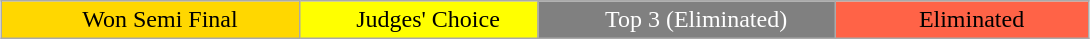<table class="wikitable" style="margin:1em auto; text-align:center;">
<tr>
<td style="background:gold; padding-left: 1em;" width="20%">Won Semi Final</td>
<td style="background:yellow; padding-left: 1em;" width="16%">Judges' Choice</td>
<td style="background:grey; color:white;padding-left: 1em;" width="20%">Top 3 (Eliminated)</td>
<td style="background:tomato; padding-left: 1em;" width="17%">Eliminated</td>
</tr>
</table>
